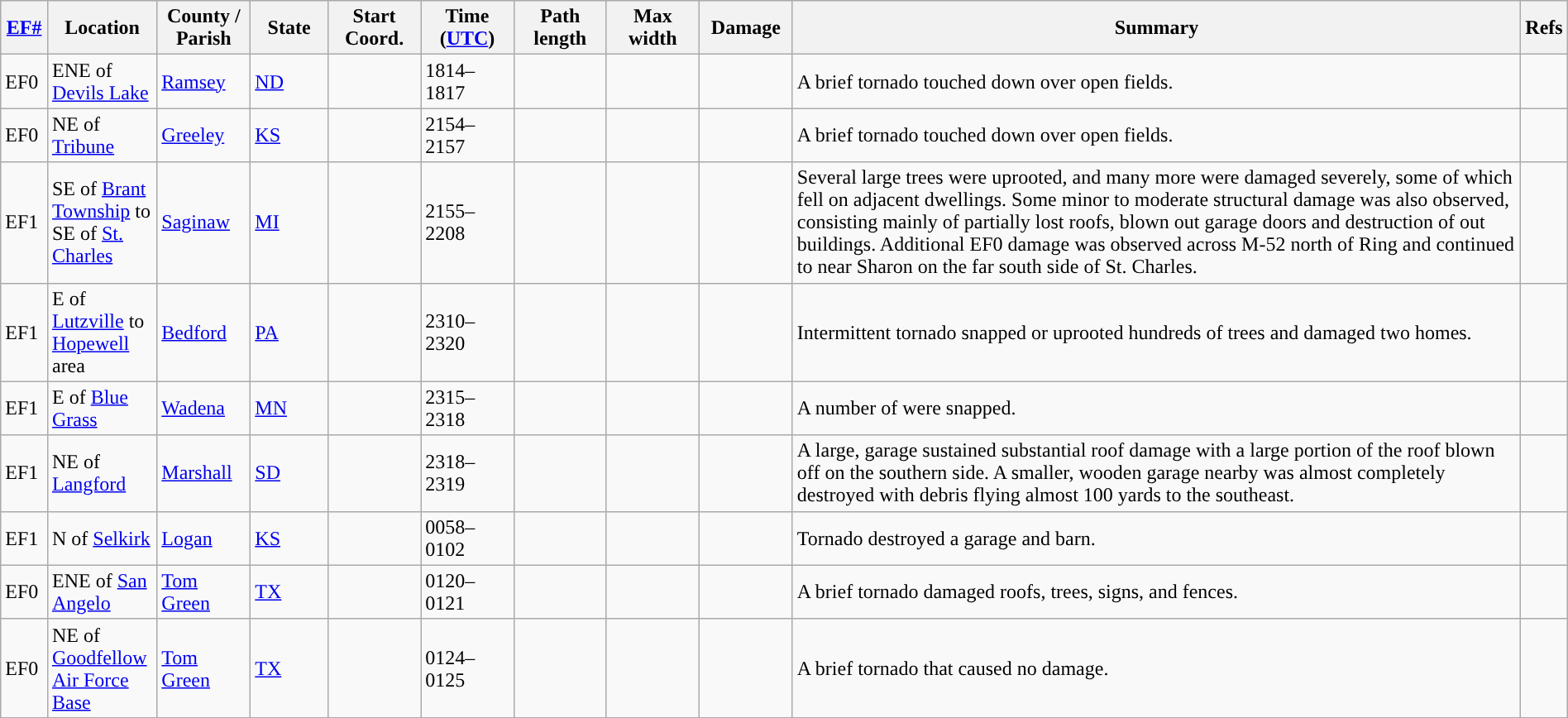<table class="wikitable sortable" style="width:100%;">
<tr>
<th scope="col" width="3%" align="center"><a href='#'>EF#</a></th>
<th scope="col" width="7%" align="center" class="unsortable">Location</th>
<th scope="col" width="6%" align="center" class="unsortable">County / Parish</th>
<th scope="col" width="5%" align="center">State</th>
<th scope="col" width="6%" align="center">Start Coord.</th>
<th scope="col" width="6%" align="center">Time (<a href='#'>UTC</a>)</th>
<th scope="col" width="6%" align="center">Path length</th>
<th scope="col" width="6%" align="center">Max width</th>
<th scope="col" width="6%" align="center">Damage</th>
<th scope="col" width="48%" class="unsortable" align="center">Summary</th>
<th scope="col" width="48%" class="unsortable" align="center">Refs</th>
</tr>
<tr>
<td>EF0</td>
<td>ENE of <a href='#'>Devils Lake</a></td>
<td><a href='#'>Ramsey</a></td>
<td><a href='#'>ND</a></td>
<td></td>
<td>1814–1817</td>
<td></td>
<td></td>
<td></td>
<td>A brief tornado touched down over open fields.</td>
<td></td>
</tr>
<tr>
<td>EF0</td>
<td>NE of <a href='#'>Tribune</a></td>
<td><a href='#'>Greeley</a></td>
<td><a href='#'>KS</a></td>
<td></td>
<td>2154–2157</td>
<td></td>
<td></td>
<td></td>
<td>A brief tornado touched down over open fields.</td>
<td></td>
</tr>
<tr>
<td>EF1</td>
<td>SE of <a href='#'>Brant Township</a> to SE of <a href='#'>St. Charles</a></td>
<td><a href='#'>Saginaw</a></td>
<td><a href='#'>MI</a></td>
<td></td>
<td>2155–2208</td>
<td></td>
<td></td>
<td></td>
<td>Several large trees were uprooted, and many more were damaged severely, some of which fell on adjacent dwellings. Some minor to moderate structural damage was also observed, consisting mainly of partially lost roofs, blown out garage doors and destruction of out buildings. Additional EF0 damage was observed across M-52 north of Ring and continued to near Sharon on the far south side of St. Charles.</td>
<td></td>
</tr>
<tr>
<td>EF1</td>
<td>E of <a href='#'>Lutzville</a> to <a href='#'>Hopewell</a> area</td>
<td><a href='#'>Bedford</a></td>
<td><a href='#'>PA</a></td>
<td></td>
<td>2310–2320</td>
<td></td>
<td></td>
<td></td>
<td>Intermittent tornado snapped or uprooted hundreds of trees and damaged two homes.</td>
<td></td>
</tr>
<tr>
<td>EF1</td>
<td>E of <a href='#'>Blue Grass</a></td>
<td><a href='#'>Wadena</a></td>
<td><a href='#'>MN</a></td>
<td></td>
<td>2315–2318</td>
<td></td>
<td></td>
<td></td>
<td>A number of  were snapped.</td>
<td></td>
</tr>
<tr>
<td>EF1</td>
<td>NE of <a href='#'>Langford</a></td>
<td><a href='#'>Marshall</a></td>
<td><a href='#'>SD</a></td>
<td></td>
<td>2318–2319</td>
<td></td>
<td></td>
<td></td>
<td>A large, garage sustained substantial roof damage with a large portion of the roof blown off on the southern side. A smaller, wooden garage nearby was almost completely destroyed with debris flying almost 100 yards to the southeast.</td>
<td></td>
</tr>
<tr>
<td>EF1</td>
<td>N of <a href='#'>Selkirk</a></td>
<td><a href='#'>Logan</a></td>
<td><a href='#'>KS</a></td>
<td></td>
<td>0058–0102</td>
<td></td>
<td></td>
<td></td>
<td>Tornado destroyed a garage and barn.</td>
<td></td>
</tr>
<tr>
<td>EF0</td>
<td>ENE of <a href='#'>San Angelo</a></td>
<td><a href='#'>Tom Green</a></td>
<td><a href='#'>TX</a></td>
<td></td>
<td>0120–0121</td>
<td></td>
<td></td>
<td></td>
<td>A brief tornado damaged roofs, trees, signs, and fences.</td>
<td></td>
</tr>
<tr>
<td>EF0</td>
<td>NE of <a href='#'>Goodfellow Air Force Base</a></td>
<td><a href='#'>Tom Green</a></td>
<td><a href='#'>TX</a></td>
<td></td>
<td>0124–0125</td>
<td></td>
<td></td>
<td></td>
<td>A brief tornado that caused no damage.</td>
<td></td>
</tr>
<tr>
</tr>
</table>
